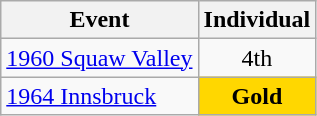<table class="wikitable" style="text-align: center;">
<tr ">
<th>Event</th>
<th style="width:70px;">Individual</th>
</tr>
<tr>
<td align=left> <a href='#'>1960 Squaw Valley</a></td>
<td>4th</td>
</tr>
<tr>
<td align=left> <a href='#'>1964 Innsbruck</a></td>
<td style="background:gold;"><strong>Gold</strong></td>
</tr>
</table>
